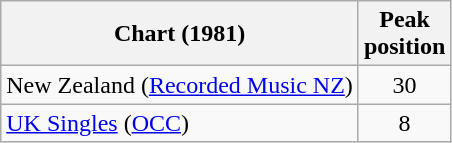<table class="wikitable sortable">
<tr>
<th>Chart (1981)</th>
<th>Peak<br>position</th>
</tr>
<tr>
<td>New Zealand (<a href='#'>Recorded Music NZ</a>)</td>
<td style="text-align:center;">30</td>
</tr>
<tr>
<td><a href='#'>UK Singles</a> (<a href='#'>OCC</a>)</td>
<td style="text-align:center;">8</td>
</tr>
</table>
